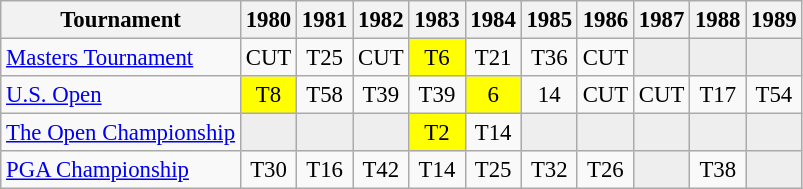<table class="wikitable" style="font-size:95%;text-align:center;">
<tr>
<th>Tournament</th>
<th>1980</th>
<th>1981</th>
<th>1982</th>
<th>1983</th>
<th>1984</th>
<th>1985</th>
<th>1986</th>
<th>1987</th>
<th>1988</th>
<th>1989</th>
</tr>
<tr>
<td align=left><a href='#'>Masters Tournament</a></td>
<td>CUT</td>
<td>T25</td>
<td>CUT</td>
<td style="background:yellow;">T6</td>
<td>T21</td>
<td>T36</td>
<td>CUT</td>
<td style="background:#eeeeee;"></td>
<td style="background:#eeeeee;"></td>
<td style="background:#eeeeee;"></td>
</tr>
<tr>
<td align=left><a href='#'>U.S. Open</a></td>
<td style="background:yellow;">T8</td>
<td>T58</td>
<td>T39</td>
<td>T39</td>
<td style="background:yellow;">6</td>
<td>14</td>
<td>CUT</td>
<td>CUT</td>
<td>T17</td>
<td>T54</td>
</tr>
<tr>
<td align=left><a href='#'>The Open Championship</a></td>
<td style="background:#eeeeee;"></td>
<td style="background:#eeeeee;"></td>
<td style="background:#eeeeee;"></td>
<td style="background:yellow;">T2</td>
<td>T14</td>
<td style="background:#eeeeee;"></td>
<td style="background:#eeeeee;"></td>
<td style="background:#eeeeee;"></td>
<td style="background:#eeeeee;"></td>
<td style="background:#eeeeee;"></td>
</tr>
<tr>
<td align=left><a href='#'>PGA Championship</a></td>
<td>T30</td>
<td>T16</td>
<td>T42</td>
<td>T14</td>
<td>T25</td>
<td>T32</td>
<td>T26</td>
<td style="background:#eeeeee;"></td>
<td>T38</td>
<td style="background:#eeeeee;"></td>
</tr>
</table>
